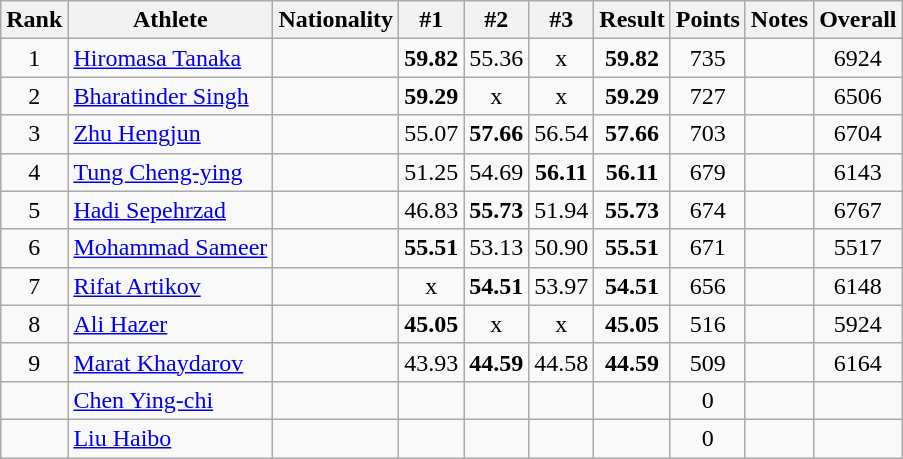<table class="wikitable sortable" style="text-align:center">
<tr>
<th>Rank</th>
<th>Athlete</th>
<th>Nationality</th>
<th>#1</th>
<th>#2</th>
<th>#3</th>
<th>Result</th>
<th>Points</th>
<th>Notes</th>
<th>Overall</th>
</tr>
<tr>
<td>1</td>
<td align=left><a href='#'>Hiromasa Tanaka</a></td>
<td align=left></td>
<td><strong>59.82</strong></td>
<td>55.36</td>
<td>x</td>
<td><strong>59.82</strong></td>
<td>735</td>
<td></td>
<td>6924</td>
</tr>
<tr>
<td>2</td>
<td align=left><a href='#'>Bharatinder Singh</a></td>
<td align=left></td>
<td><strong>59.29</strong></td>
<td>x</td>
<td>x</td>
<td><strong>59.29</strong></td>
<td>727</td>
<td></td>
<td>6506</td>
</tr>
<tr>
<td>3</td>
<td align=left><a href='#'>Zhu Hengjun</a></td>
<td align=left></td>
<td>55.07</td>
<td><strong>57.66</strong></td>
<td>56.54</td>
<td><strong>57.66</strong></td>
<td>703</td>
<td></td>
<td>6704</td>
</tr>
<tr>
<td>4</td>
<td align=left><a href='#'>Tung Cheng-ying</a></td>
<td align=left></td>
<td>51.25</td>
<td>54.69</td>
<td><strong>56.11</strong></td>
<td><strong>56.11</strong></td>
<td>679</td>
<td></td>
<td>6143</td>
</tr>
<tr>
<td>5</td>
<td align=left><a href='#'>Hadi Sepehrzad</a></td>
<td align=left></td>
<td>46.83</td>
<td><strong>55.73</strong></td>
<td>51.94</td>
<td><strong>55.73</strong></td>
<td>674</td>
<td></td>
<td>6767</td>
</tr>
<tr>
<td>6</td>
<td align=left><a href='#'>Mohammad Sameer</a></td>
<td align=left></td>
<td><strong>55.51</strong></td>
<td>53.13</td>
<td>50.90</td>
<td><strong>55.51</strong></td>
<td>671</td>
<td></td>
<td>5517</td>
</tr>
<tr>
<td>7</td>
<td align=left><a href='#'>Rifat Artikov</a></td>
<td align=left></td>
<td>x</td>
<td><strong>54.51</strong></td>
<td>53.97</td>
<td><strong>54.51</strong></td>
<td>656</td>
<td></td>
<td>6148</td>
</tr>
<tr>
<td>8</td>
<td align=left><a href='#'>Ali Hazer</a></td>
<td align=left></td>
<td><strong>45.05</strong></td>
<td>x</td>
<td>x</td>
<td><strong>45.05</strong></td>
<td>516</td>
<td></td>
<td>5924</td>
</tr>
<tr>
<td>9</td>
<td align=left><a href='#'>Marat Khaydarov</a></td>
<td align=left></td>
<td>43.93</td>
<td><strong>44.59</strong></td>
<td>44.58</td>
<td><strong>44.59</strong></td>
<td>509</td>
<td></td>
<td>6164</td>
</tr>
<tr>
<td></td>
<td align=left><a href='#'>Chen Ying-chi</a></td>
<td align=left></td>
<td></td>
<td></td>
<td></td>
<td><strong></strong></td>
<td>0</td>
<td></td>
<td></td>
</tr>
<tr>
<td></td>
<td align=left><a href='#'>Liu Haibo</a></td>
<td align=left></td>
<td></td>
<td></td>
<td></td>
<td><strong></strong></td>
<td>0</td>
<td></td>
<td></td>
</tr>
</table>
